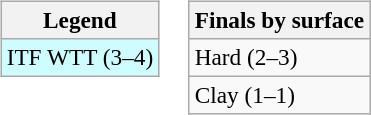<table>
<tr style="vertical-align:top">
<td><br><table class=wikitable style=font-size:97%>
<tr>
<th>Legend</th>
</tr>
<tr style="background:#cffcff">
<td>ITF WTT (3–4)</td>
</tr>
</table>
</td>
<td><br><table class=wikitable style=font-size:97%>
<tr>
<th>Finals by surface</th>
</tr>
<tr>
<td>Hard (2–3)</td>
</tr>
<tr>
<td>Clay (1–1)</td>
</tr>
</table>
</td>
</tr>
</table>
